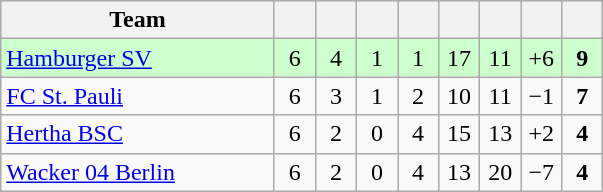<table class="wikitable" style="text-align: center;">
<tr>
<th width=175>Team</th>
<th width=20></th>
<th width=20></th>
<th width=20></th>
<th width=20></th>
<th width=20></th>
<th width=20></th>
<th width=20></th>
<th width=20></th>
</tr>
<tr bgcolor="#ccffcc">
<td align=left><a href='#'>Hamburger SV</a></td>
<td>6</td>
<td>4</td>
<td>1</td>
<td>1</td>
<td>17</td>
<td>11</td>
<td>+6</td>
<td><strong>9</strong></td>
</tr>
<tr>
<td align=left><a href='#'>FC St. Pauli</a></td>
<td>6</td>
<td>3</td>
<td>1</td>
<td>2</td>
<td>10</td>
<td>11</td>
<td>−1</td>
<td><strong>7</strong></td>
</tr>
<tr>
<td align=left><a href='#'>Hertha BSC</a></td>
<td>6</td>
<td>2</td>
<td>0</td>
<td>4</td>
<td>15</td>
<td>13</td>
<td>+2</td>
<td><strong>4</strong></td>
</tr>
<tr>
<td align=left><a href='#'>Wacker 04 Berlin</a></td>
<td>6</td>
<td>2</td>
<td>0</td>
<td>4</td>
<td>13</td>
<td>20</td>
<td>−7</td>
<td><strong>4</strong></td>
</tr>
</table>
